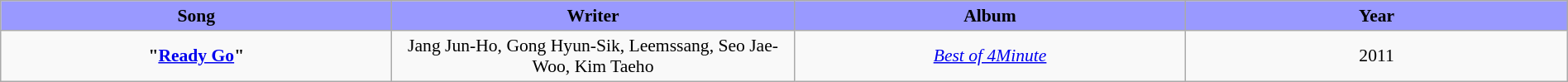<table class="wikitable" style="margin:0.5em auto; clear:both; font-size:.9em; text-align:center; width:100%">
<tr>
<th width="500" style="background: #99F;">Song</th>
<th width="500" style="background: #99F;">Writer</th>
<th width="500" style="background: #99F;">Album</th>
<th width="500" style="background: #99F;">Year</th>
</tr>
<tr>
<td><strong>"<a href='#'>Ready Go</a>"</strong></td>
<td>Jang Jun-Ho, Gong Hyun-Sik, Leemssang, Seo Jae-Woo, Kim Taeho</td>
<td><em><a href='#'>Best of 4Minute</a></em></td>
<td>2011</td>
</tr>
</table>
